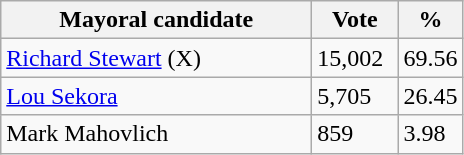<table class="wikitable">
<tr>
<th bgcolor="#DDDDFF" width="200px">Mayoral candidate</th>
<th bgcolor="#DDDDFF" width="50px">Vote</th>
<th bgcolor="#DDDDFF" width="30px">%</th>
</tr>
<tr>
<td><a href='#'>Richard Stewart</a> (X)</td>
<td>15,002</td>
<td>69.56</td>
</tr>
<tr>
<td><a href='#'>Lou Sekora</a></td>
<td>5,705</td>
<td>26.45</td>
</tr>
<tr>
<td>Mark Mahovlich</td>
<td>859</td>
<td>3.98</td>
</tr>
</table>
